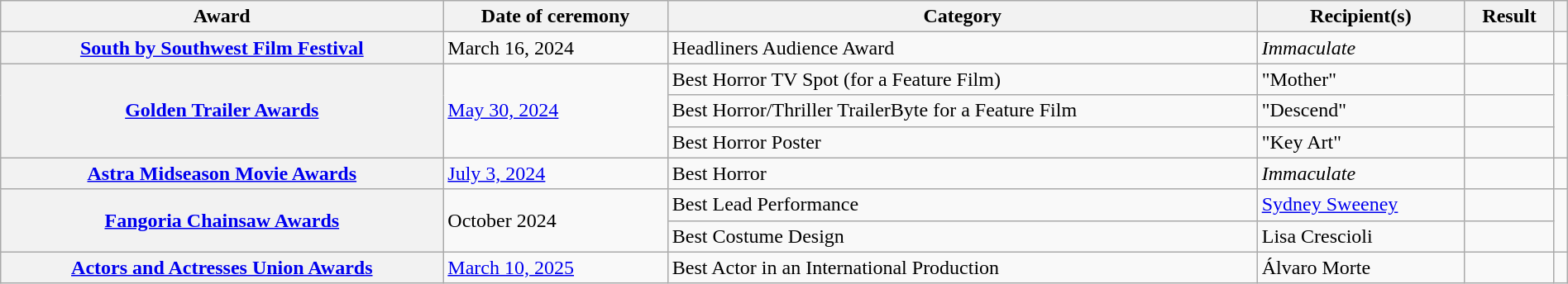<table class="wikitable plainrowheaders sortable" style="width:100%;">
<tr>
<th scope="col">Award</th>
<th scope="col">Date of ceremony</th>
<th scope="col">Category</th>
<th scope="col">Recipient(s)</th>
<th scope="col">Result</th>
<th scope="col" class="unsortable"></th>
</tr>
<tr>
<th scope="row"><a href='#'>South by Southwest Film Festival</a></th>
<td>March 16, 2024</td>
<td>Headliners Audience Award</td>
<td><em>Immaculate</em></td>
<td></td>
<td></td>
</tr>
<tr>
<th rowspan="3" scope="row"><a href='#'>Golden Trailer Awards</a></th>
<td rowspan="3"><a href='#'>May 30, 2024</a></td>
<td>Best Horror TV Spot (for a Feature Film)</td>
<td>"Mother"</td>
<td></td>
<td rowspan="3"></td>
</tr>
<tr>
<td>Best Horror/Thriller TrailerByte for a Feature Film</td>
<td>"Descend"</td>
<td></td>
</tr>
<tr>
<td>Best Horror Poster</td>
<td>"Key Art"</td>
<td></td>
</tr>
<tr>
<th scope="row"><a href='#'>Astra Midseason Movie Awards</a></th>
<td><a href='#'>July 3, 2024</a></td>
<td>Best Horror</td>
<td><em>Immaculate</em></td>
<td></td>
<td></td>
</tr>
<tr>
<th rowspan="2" scope="row"><a href='#'>Fangoria Chainsaw Awards</a></th>
<td rowspan="2">October 2024</td>
<td>Best Lead Performance</td>
<td><a href='#'>Sydney Sweeney</a></td>
<td></td>
<td rowspan="2"></td>
</tr>
<tr>
<td>Best Costume Design</td>
<td>Lisa Crescioli</td>
<td></td>
</tr>
<tr>
<th scope = "row"><a href='#'>Actors and Actresses Union Awards</a></th>
<td><a href='#'>March 10, 2025</a></td>
<td>Best Actor in an International Production</td>
<td>Álvaro Morte</td>
<td></td>
<td></td>
</tr>
</table>
